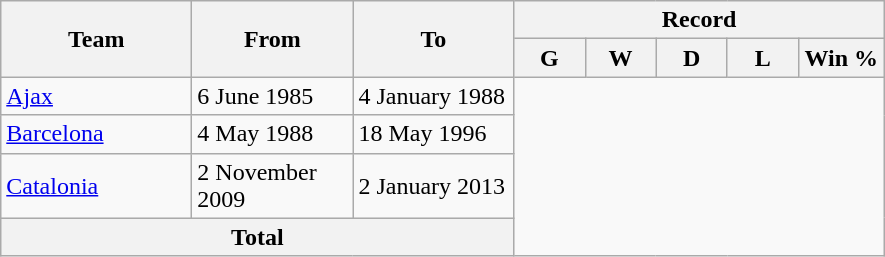<table class="wikitable" style="text-align: center">
<tr>
<th rowspan=2 width=120>Team</th>
<th rowspan=2 width=100>From</th>
<th rowspan=2 width=100>To</th>
<th colspan=5>Record</th>
</tr>
<tr>
<th width=40>G</th>
<th width=40>W</th>
<th width=40>D</th>
<th width=40>L</th>
<th width=50>Win %</th>
</tr>
<tr>
<td align=left><a href='#'>Ajax</a></td>
<td align=left>6 June 1985</td>
<td align=left>4 January 1988<br></td>
</tr>
<tr>
<td align=left><a href='#'>Barcelona</a></td>
<td align=left>4 May 1988</td>
<td align=left>18 May 1996<br></td>
</tr>
<tr>
<td align=left><a href='#'>Catalonia</a></td>
<td align=left>2 November 2009</td>
<td align=left>2 January 2013<br></td>
</tr>
<tr>
<th align="center" colspan="3">Total<br></th>
</tr>
</table>
